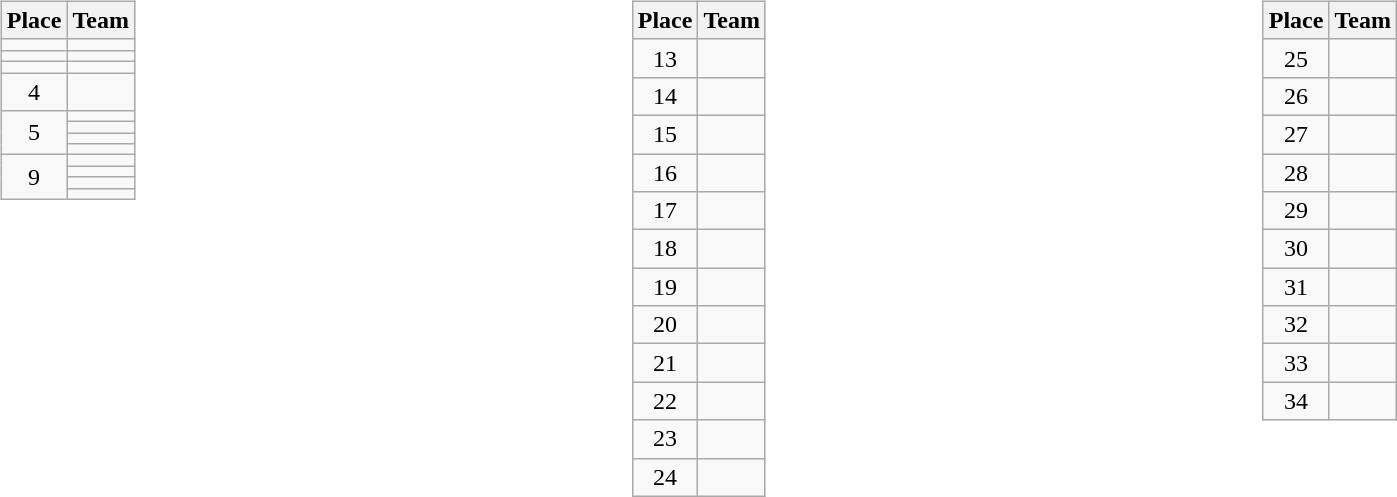<table>
<tr>
<td valign=top width=5%><br><table class=wikitable>
<tr>
<th>Place</th>
<th>Team</th>
</tr>
<tr>
<td align=center></td>
<td></td>
</tr>
<tr>
<td align=center></td>
<td></td>
</tr>
<tr>
<td align=center></td>
<td></td>
</tr>
<tr>
<td align=center>4</td>
<td></td>
</tr>
<tr>
<td rowspan="4" align=center>5</td>
<td></td>
</tr>
<tr>
<td></td>
</tr>
<tr>
<td></td>
</tr>
<tr>
<td></td>
</tr>
<tr>
<td rowspan="4" align=center>9</td>
<td></td>
</tr>
<tr>
<td></td>
</tr>
<tr>
<td></td>
</tr>
<tr>
<td></td>
</tr>
</table>
</td>
<td valign=top width=5%><br><table class=wikitable>
<tr>
<th>Place</th>
<th>Team</th>
</tr>
<tr>
<td align=center>13</td>
<td></td>
</tr>
<tr>
<td align=center>14</td>
<td></td>
</tr>
<tr>
<td align=center>15</td>
<td></td>
</tr>
<tr>
<td align=center>16</td>
<td></td>
</tr>
<tr>
<td align=center>17</td>
<td></td>
</tr>
<tr>
<td align=center>18</td>
<td></td>
</tr>
<tr>
<td align=center>19</td>
<td></td>
</tr>
<tr>
<td align=center>20</td>
<td></td>
</tr>
<tr>
<td align=center>21</td>
<td></td>
</tr>
<tr>
<td align=center>22</td>
<td></td>
</tr>
<tr>
<td align=center>23</td>
<td></td>
</tr>
<tr>
<td align=center>24</td>
<td></td>
</tr>
</table>
</td>
<td valign=top width=5%><br><table class=wikitable>
<tr>
<th>Place</th>
<th>Team</th>
</tr>
<tr>
<td align=center>25</td>
<td></td>
</tr>
<tr>
<td align=center>26</td>
<td></td>
</tr>
<tr>
<td align=center>27</td>
<td></td>
</tr>
<tr>
<td align=center>28</td>
<td></td>
</tr>
<tr>
<td align=center>29</td>
<td></td>
</tr>
<tr>
<td align=center>30</td>
<td></td>
</tr>
<tr>
<td align=center>31</td>
<td></td>
</tr>
<tr>
<td align=center>32</td>
<td></td>
</tr>
<tr>
<td align=center>33</td>
<td></td>
</tr>
<tr>
<td align=center>34</td>
<td></td>
</tr>
</table>
</td>
</tr>
</table>
